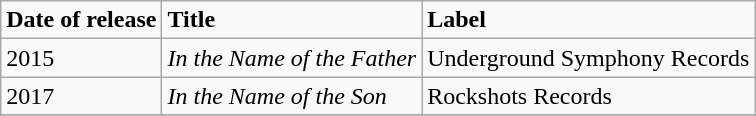<table class="wikitable">
<tr>
<td><strong>Date of release</strong></td>
<td><strong>Title</strong></td>
<td><strong>Label</strong></td>
</tr>
<tr>
<td>2015</td>
<td><em>In the Name of the Father</em></td>
<td>Underground Symphony Records</td>
</tr>
<tr>
<td>2017</td>
<td><em>In the Name of the Son</em></td>
<td>Rockshots Records</td>
</tr>
<tr>
</tr>
</table>
